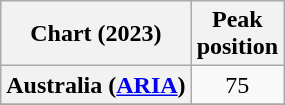<table class="wikitable sortable plainrowheaders" style="text-align:center">
<tr>
<th scope="col">Chart (2023)</th>
<th scope="col">Peak<br>position</th>
</tr>
<tr>
<th scope="row">Australia (<a href='#'>ARIA</a>)</th>
<td>75</td>
</tr>
<tr>
</tr>
<tr>
</tr>
<tr>
</tr>
<tr>
</tr>
</table>
